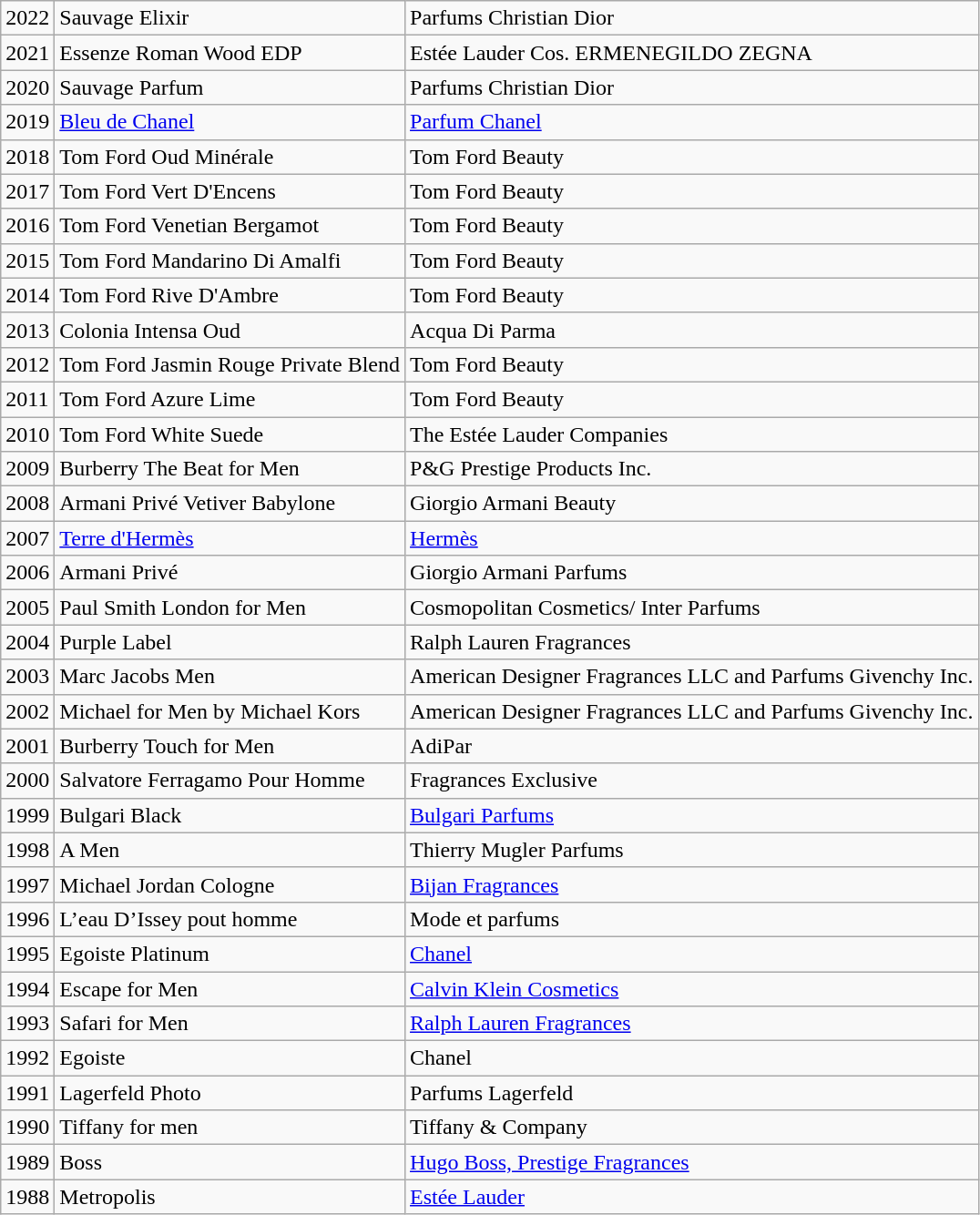<table class="wikitable sortable">
<tr>
<td>2022</td>
<td>Sauvage Elixir</td>
<td>Parfums Christian Dior</td>
</tr>
<tr>
<td>2021</td>
<td>Essenze Roman Wood EDP</td>
<td>Estée Lauder Cos. ERMENEGILDO ZEGNA</td>
</tr>
<tr>
<td>2020</td>
<td>Sauvage Parfum</td>
<td>Parfums Christian Dior</td>
</tr>
<tr>
<td>2019</td>
<td><a href='#'>Bleu de Chanel</a></td>
<td><a href='#'>Parfum Chanel</a></td>
</tr>
<tr>
<td>2018</td>
<td>Tom Ford Oud Minérale</td>
<td>Tom Ford Beauty</td>
</tr>
<tr>
<td>2017</td>
<td>Tom Ford Vert D'Encens</td>
<td>Tom Ford Beauty</td>
</tr>
<tr>
<td>2016</td>
<td>Tom Ford Venetian Bergamot</td>
<td>Tom Ford Beauty</td>
</tr>
<tr>
<td>2015</td>
<td>Tom Ford Mandarino Di Amalfi</td>
<td>Tom Ford Beauty</td>
</tr>
<tr>
<td>2014</td>
<td>Tom Ford Rive D'Ambre</td>
<td>Tom Ford Beauty</td>
</tr>
<tr>
<td>2013</td>
<td>Colonia Intensa Oud</td>
<td>Acqua Di Parma</td>
</tr>
<tr>
<td>2012</td>
<td>Tom Ford Jasmin Rouge Private Blend</td>
<td>Tom Ford Beauty</td>
</tr>
<tr>
<td>2011</td>
<td>Tom Ford Azure Lime</td>
<td>Tom Ford Beauty</td>
</tr>
<tr>
<td>2010</td>
<td>Tom Ford White Suede</td>
<td>The Estée Lauder Companies</td>
</tr>
<tr>
<td>2009</td>
<td>Burberry The Beat for Men</td>
<td>P&G Prestige Products Inc.</td>
</tr>
<tr>
<td>2008</td>
<td>Armani Privé Vetiver Babylone</td>
<td>Giorgio Armani Beauty</td>
</tr>
<tr>
<td>2007</td>
<td><a href='#'>Terre d'Hermès</a></td>
<td><a href='#'>Hermès</a></td>
</tr>
<tr>
<td>2006</td>
<td>Armani Privé</td>
<td>Giorgio Armani Parfums</td>
</tr>
<tr>
<td>2005</td>
<td>Paul Smith London for Men</td>
<td>Cosmopolitan Cosmetics/ Inter Parfums</td>
</tr>
<tr>
<td>2004</td>
<td>Purple Label</td>
<td>Ralph Lauren Fragrances</td>
</tr>
<tr>
<td>2003</td>
<td>Marc Jacobs Men</td>
<td>American Designer Fragrances LLC and Parfums Givenchy Inc.</td>
</tr>
<tr>
<td>2002</td>
<td>Michael for Men by Michael Kors</td>
<td>American Designer Fragrances LLC and Parfums Givenchy Inc.</td>
</tr>
<tr>
<td>2001</td>
<td>Burberry Touch for Men</td>
<td>AdiPar</td>
</tr>
<tr>
<td>2000</td>
<td>Salvatore Ferragamo Pour Homme</td>
<td>Fragrances Exclusive</td>
</tr>
<tr>
<td>1999</td>
<td>Bulgari Black</td>
<td><a href='#'>Bulgari Parfums</a></td>
</tr>
<tr>
<td>1998</td>
<td>A Men</td>
<td>Thierry Mugler Parfums</td>
</tr>
<tr>
<td>1997</td>
<td>Michael Jordan Cologne</td>
<td><a href='#'>Bijan Fragrances</a></td>
</tr>
<tr>
<td>1996</td>
<td>L’eau D’Issey pout homme</td>
<td>Mode et parfums</td>
</tr>
<tr>
<td>1995</td>
<td>Egoiste Platinum</td>
<td><a href='#'>Chanel</a></td>
</tr>
<tr>
<td>1994</td>
<td>Escape for Men</td>
<td><a href='#'>Calvin Klein Cosmetics</a></td>
</tr>
<tr>
<td>1993</td>
<td>Safari for Men</td>
<td><a href='#'>Ralph Lauren Fragrances</a></td>
</tr>
<tr>
<td>1992</td>
<td>Egoiste</td>
<td>Chanel</td>
</tr>
<tr>
<td>1991</td>
<td>Lagerfeld Photo</td>
<td>Parfums Lagerfeld</td>
</tr>
<tr>
<td>1990</td>
<td>Tiffany for men</td>
<td>Tiffany & Company</td>
</tr>
<tr>
<td>1989</td>
<td>Boss</td>
<td><a href='#'>Hugo Boss, Prestige Fragrances</a></td>
</tr>
<tr>
<td>1988</td>
<td>Metropolis</td>
<td><a href='#'>Estée Lauder</a></td>
</tr>
</table>
